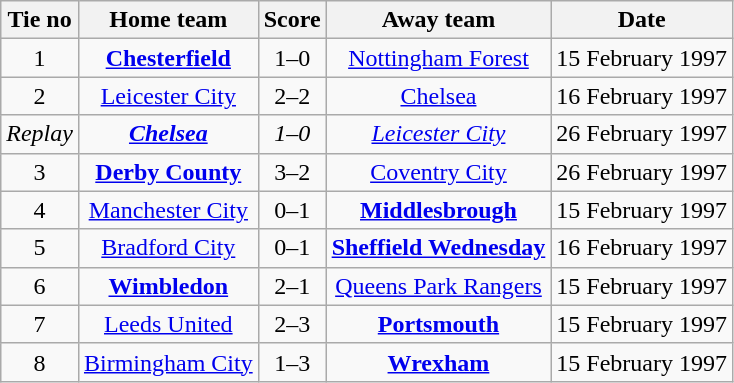<table class="wikitable" style="text-align: center">
<tr>
<th>Tie no</th>
<th>Home team</th>
<th>Score</th>
<th>Away team</th>
<th>Date</th>
</tr>
<tr>
<td>1</td>
<td><strong><a href='#'>Chesterfield</a></strong></td>
<td>1–0</td>
<td><a href='#'>Nottingham Forest</a></td>
<td>15 February 1997</td>
</tr>
<tr>
<td>2</td>
<td><a href='#'>Leicester City</a></td>
<td>2–2</td>
<td><a href='#'>Chelsea</a></td>
<td>16 February 1997</td>
</tr>
<tr>
<td><em>Replay</em></td>
<td><strong><em><a href='#'>Chelsea</a></em></strong></td>
<td><em>1–0</em></td>
<td><em><a href='#'>Leicester City</a></em></td>
<td>26 February 1997</td>
</tr>
<tr>
<td>3</td>
<td><strong><a href='#'>Derby County</a></strong></td>
<td>3–2</td>
<td><a href='#'>Coventry City</a></td>
<td>26 February 1997</td>
</tr>
<tr>
<td>4</td>
<td><a href='#'>Manchester City</a></td>
<td>0–1</td>
<td><strong><a href='#'>Middlesbrough</a></strong></td>
<td>15 February 1997</td>
</tr>
<tr>
<td>5</td>
<td><a href='#'>Bradford City</a></td>
<td>0–1</td>
<td><strong><a href='#'>Sheffield Wednesday</a></strong></td>
<td>16 February 1997</td>
</tr>
<tr>
<td>6</td>
<td><strong><a href='#'>Wimbledon</a></strong></td>
<td>2–1</td>
<td><a href='#'>Queens Park Rangers</a></td>
<td>15 February 1997</td>
</tr>
<tr>
<td>7</td>
<td><a href='#'>Leeds United</a></td>
<td>2–3</td>
<td><strong><a href='#'>Portsmouth</a></strong></td>
<td>15 February 1997</td>
</tr>
<tr>
<td>8</td>
<td><a href='#'>Birmingham City</a></td>
<td>1–3</td>
<td><strong><a href='#'>Wrexham</a></strong></td>
<td>15 February 1997</td>
</tr>
</table>
